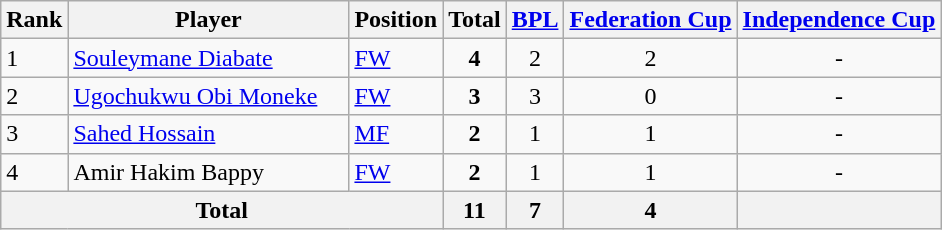<table class="wikitable">
<tr>
<th>Rank</th>
<th style="width:180px;">Player</th>
<th>Position</th>
<th>Total</th>
<th><a href='#'>BPL</a></th>
<th><a href='#'>Federation Cup</a></th>
<th><a href='#'>Independence Cup</a></th>
</tr>
<tr>
<td>1</td>
<td><a href='#'>Souleymane Diabate</a></td>
<td><a href='#'>FW</a></td>
<td align="center"><strong>4</strong></td>
<td align="center">2</td>
<td align=center>2</td>
<td align=center>-</td>
</tr>
<tr>
<td>2</td>
<td><a href='#'>Ugochukwu Obi Moneke</a></td>
<td><a href='#'>FW</a></td>
<td align="center"><strong>3</strong></td>
<td align="center">3</td>
<td align=center>0</td>
<td align=center>-</td>
</tr>
<tr>
<td>3</td>
<td><a href='#'>Sahed Hossain</a></td>
<td><a href='#'>MF</a></td>
<td align="center"><strong>2</strong></td>
<td align="center">1</td>
<td align=center>1</td>
<td align=center>-</td>
</tr>
<tr>
<td>4</td>
<td>Amir Hakim Bappy</td>
<td><a href='#'>FW</a></td>
<td align="center"><strong>2</strong></td>
<td align="center">1</td>
<td align=center>1</td>
<td align=center>-</td>
</tr>
<tr>
<th colspan="3" align="center">Total</th>
<th align="center">11</th>
<th align="center">7</th>
<th align="center">4</th>
<th align="center"></th>
</tr>
</table>
